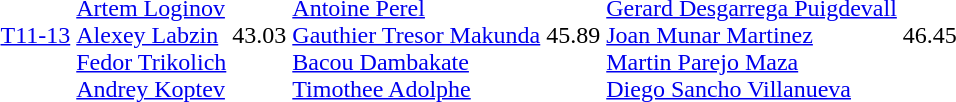<table>
<tr>
<td><a href='#'>T11-13</a></td>
<td><br><a href='#'>Artem Loginov</a><br><a href='#'>Alexey Labzin</a><br><a href='#'>Fedor Trikolich</a><br><a href='#'>Andrey Koptev</a></td>
<td>43.03</td>
<td><br><a href='#'>Antoine Perel</a><br><a href='#'>Gauthier Tresor Makunda</a><br><a href='#'>Bacou Dambakate</a><br><a href='#'>Timothee Adolphe</a></td>
<td>45.89</td>
<td><br><a href='#'>Gerard Desgarrega Puigdevall</a><br><a href='#'>Joan Munar Martinez</a><br><a href='#'>Martin Parejo Maza</a><br><a href='#'>Diego Sancho Villanueva</a></td>
<td>46.45</td>
</tr>
</table>
